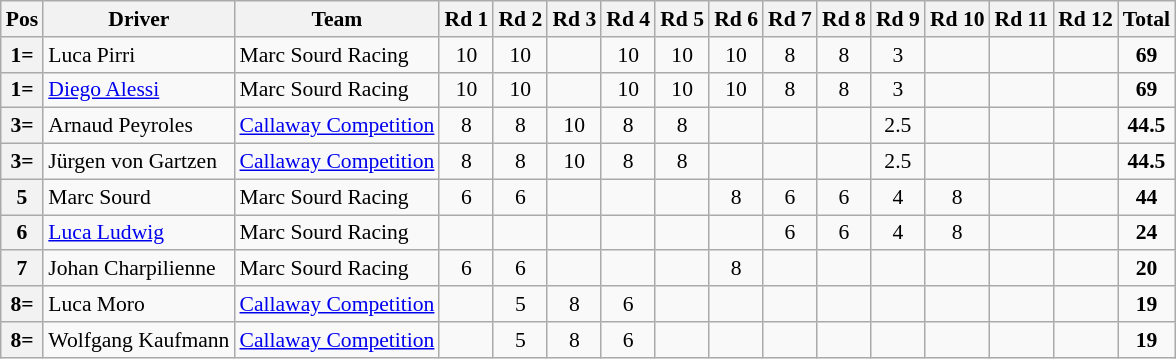<table class="wikitable" style="font-size: 90%;">
<tr>
<th>Pos</th>
<th>Driver</th>
<th>Team</th>
<th>Rd 1</th>
<th>Rd 2</th>
<th>Rd 3</th>
<th>Rd 4</th>
<th>Rd 5</th>
<th>Rd 6</th>
<th>Rd 7</th>
<th>Rd 8</th>
<th>Rd 9</th>
<th>Rd 10</th>
<th>Rd 11</th>
<th>Rd 12</th>
<th>Total</th>
</tr>
<tr>
<th>1=</th>
<td> Luca Pirri</td>
<td> Marc Sourd Racing</td>
<td align=center>10</td>
<td align=center>10</td>
<td></td>
<td align=center>10</td>
<td align=center>10</td>
<td align=center>10</td>
<td align=center>8</td>
<td align=center>8</td>
<td align=center>3</td>
<td></td>
<td></td>
<td></td>
<td align=center><strong>69</strong></td>
</tr>
<tr>
<th>1=</th>
<td> <a href='#'>Diego Alessi</a></td>
<td> Marc Sourd Racing</td>
<td align=center>10</td>
<td align=center>10</td>
<td></td>
<td align=center>10</td>
<td align=center>10</td>
<td align=center>10</td>
<td align=center>8</td>
<td align=center>8</td>
<td align=center>3</td>
<td></td>
<td></td>
<td></td>
<td align=center><strong>69</strong></td>
</tr>
<tr>
<th>3=</th>
<td> Arnaud Peyroles</td>
<td> <a href='#'>Callaway Competition</a></td>
<td align=center>8</td>
<td align=center>8</td>
<td align=center>10</td>
<td align=center>8</td>
<td align=center>8</td>
<td></td>
<td></td>
<td></td>
<td align=center>2.5</td>
<td></td>
<td></td>
<td></td>
<td align=center><strong>44.5</strong></td>
</tr>
<tr>
<th>3=</th>
<td> Jürgen von Gartzen</td>
<td> <a href='#'>Callaway Competition</a></td>
<td align=center>8</td>
<td align=center>8</td>
<td align=center>10</td>
<td align=center>8</td>
<td align=center>8</td>
<td></td>
<td></td>
<td></td>
<td align=center>2.5</td>
<td></td>
<td></td>
<td></td>
<td align=center><strong>44.5</strong></td>
</tr>
<tr>
<th>5</th>
<td> Marc Sourd</td>
<td> Marc Sourd Racing</td>
<td align=center>6</td>
<td align=center>6</td>
<td></td>
<td></td>
<td></td>
<td align=center>8</td>
<td align=center>6</td>
<td align=center>6</td>
<td align=center>4</td>
<td align=center>8</td>
<td></td>
<td></td>
<td align=center><strong>44</strong></td>
</tr>
<tr>
<th>6</th>
<td> <a href='#'>Luca Ludwig</a></td>
<td> Marc Sourd Racing</td>
<td></td>
<td></td>
<td></td>
<td></td>
<td></td>
<td></td>
<td align=center>6</td>
<td align=center>6</td>
<td align=center>4</td>
<td align=center>8</td>
<td></td>
<td></td>
<td align=center><strong>24</strong></td>
</tr>
<tr>
<th>7</th>
<td> Johan Charpilienne</td>
<td> Marc Sourd Racing</td>
<td align=center>6</td>
<td align=center>6</td>
<td></td>
<td></td>
<td></td>
<td align=center>8</td>
<td></td>
<td></td>
<td></td>
<td></td>
<td></td>
<td></td>
<td align=center><strong>20</strong></td>
</tr>
<tr>
<th>8=</th>
<td> Luca Moro</td>
<td> <a href='#'>Callaway Competition</a></td>
<td></td>
<td align=center>5</td>
<td align=center>8</td>
<td align=center>6</td>
<td></td>
<td></td>
<td></td>
<td></td>
<td></td>
<td></td>
<td></td>
<td></td>
<td align=center><strong>19</strong></td>
</tr>
<tr>
<th>8=</th>
<td> Wolfgang Kaufmann</td>
<td> <a href='#'>Callaway Competition</a></td>
<td></td>
<td align=center>5</td>
<td align=center>8</td>
<td align=center>6</td>
<td></td>
<td></td>
<td></td>
<td></td>
<td></td>
<td></td>
<td></td>
<td></td>
<td align=center><strong>19</strong></td>
</tr>
</table>
